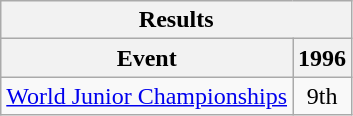<table class="wikitable" style="text-align:center">
<tr>
<th colspan=2 align=center><strong>Results</strong></th>
</tr>
<tr>
<th>Event</th>
<th>1996</th>
</tr>
<tr>
<td align=left><a href='#'>World Junior Championships</a></td>
<td>9th</td>
</tr>
</table>
